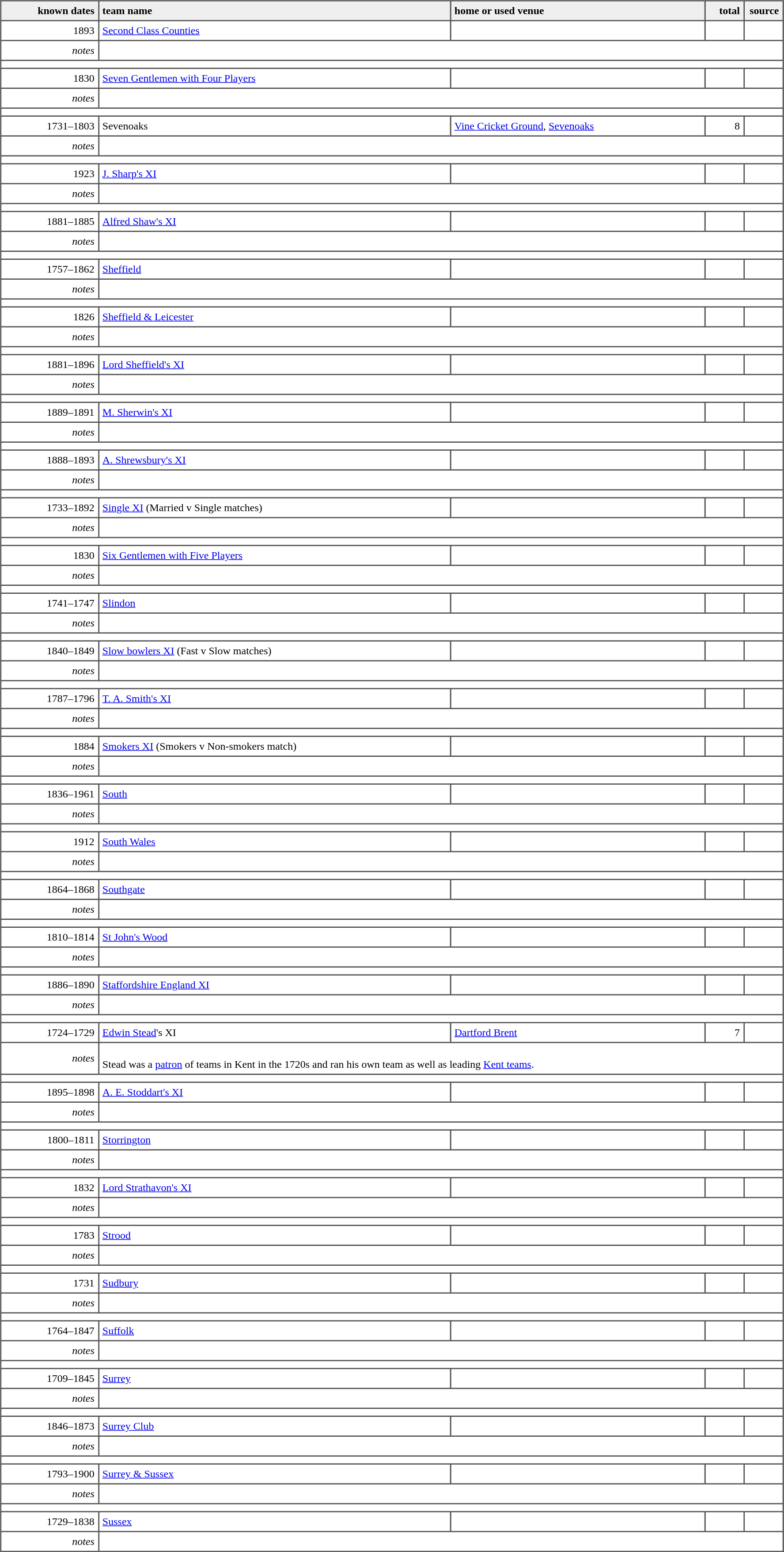<table border="1" cellpadding="5" cellspacing="0">
<tr style="background:#efefef;">
<th style="width:12.5%; text-align:right;">known dates</th>
<th style="width:45.0%; text-align:left;">team name</th>
<th style="width:32.5%; text-align:left;">home or used venue</th>
<th style="width:5.00%; text-align:right;">total</th>
<th style="width:5.00%; text-align:right;">source</th>
</tr>
<tr>
<td style="text-align:right;">1893</td>
<td><a href='#'>Second Class Counties</a></td>
<td></td>
<td style="text-align:right;"></td>
<td style="text-align:right;"></td>
</tr>
<tr>
<td style="text-align:right;"><em>notes</em></td>
<td colspan="4"></td>
</tr>
<tr>
<td colspan="5"></td>
</tr>
<tr>
<td style="text-align:right;">1830</td>
<td><a href='#'>Seven Gentlemen with Four Players</a></td>
<td></td>
<td style="text-align:right;"></td>
<td style="text-align:right;"></td>
</tr>
<tr>
<td style="text-align:right;"><em>notes</em></td>
<td colspan="4"></td>
</tr>
<tr>
<td colspan="5"></td>
</tr>
<tr>
<td style="text-align:right;">1731–1803</td>
<td>Sevenoaks</td>
<td><a href='#'>Vine Cricket Ground</a>, <a href='#'>Sevenoaks</a></td>
<td style="text-align:right;">8</td>
<td style="text-align:right;"></td>
</tr>
<tr>
<td style="text-align:right;"><em>notes</em></td>
<td colspan="4"></td>
</tr>
<tr>
<td colspan="5"></td>
</tr>
<tr>
<td style="text-align:right;">1923</td>
<td><a href='#'>J. Sharp's XI</a></td>
<td></td>
<td style="text-align:right;"></td>
<td style="text-align:right;"></td>
</tr>
<tr>
<td style="text-align:right;"><em>notes</em></td>
<td colspan="4"></td>
</tr>
<tr>
<td colspan="5"></td>
</tr>
<tr>
<td style="text-align:right;">1881–1885</td>
<td><a href='#'>Alfred Shaw's XI</a></td>
<td></td>
<td style="text-align:right;"></td>
<td style="text-align:right;"></td>
</tr>
<tr>
<td style="text-align:right;"><em>notes</em></td>
<td colspan="4"></td>
</tr>
<tr>
<td colspan="5"></td>
</tr>
<tr>
<td style="text-align:right;">1757–1862</td>
<td><a href='#'>Sheffield</a></td>
<td></td>
<td style="text-align:right;"></td>
<td style="text-align:right;"></td>
</tr>
<tr>
<td style="text-align:right;"><em>notes</em></td>
<td colspan="4"></td>
</tr>
<tr>
<td colspan="5"></td>
</tr>
<tr>
<td style="text-align:right;">1826</td>
<td><a href='#'>Sheffield & Leicester</a></td>
<td></td>
<td style="text-align:right;"></td>
<td style="text-align:right;"></td>
</tr>
<tr>
<td style="text-align:right;"><em>notes</em></td>
<td colspan="4"></td>
</tr>
<tr>
<td colspan="5"></td>
</tr>
<tr>
<td style="text-align:right;">1881–1896</td>
<td><a href='#'>Lord Sheffield's XI</a></td>
<td></td>
<td style="text-align:right;"></td>
<td style="text-align:right;"></td>
</tr>
<tr>
<td style="text-align:right;"><em>notes</em></td>
<td colspan="4"></td>
</tr>
<tr>
<td colspan="5"></td>
</tr>
<tr>
<td style="text-align:right;">1889–1891</td>
<td><a href='#'>M. Sherwin's XI</a></td>
<td></td>
<td style="text-align:right;"></td>
<td style="text-align:right;"></td>
</tr>
<tr>
<td style="text-align:right;"><em>notes</em></td>
<td colspan="4"></td>
</tr>
<tr>
<td colspan="5"></td>
</tr>
<tr>
<td style="text-align:right;">1888–1893</td>
<td><a href='#'>A. Shrewsbury's XI</a></td>
<td></td>
<td style="text-align:right;"></td>
<td style="text-align:right;"></td>
</tr>
<tr>
<td style="text-align:right;"><em>notes</em></td>
<td colspan="4"></td>
</tr>
<tr>
<td colspan="5"></td>
</tr>
<tr>
<td style="text-align:right;">1733–1892</td>
<td><a href='#'>Single XI</a> (Married v Single matches)</td>
<td></td>
<td style="text-align:right;"></td>
<td style="text-align:right;"></td>
</tr>
<tr>
<td style="text-align:right;"><em>notes</em></td>
<td colspan="4"></td>
</tr>
<tr>
<td colspan="5"></td>
</tr>
<tr>
<td style="text-align:right;">1830</td>
<td><a href='#'>Six Gentlemen with Five Players</a></td>
<td></td>
<td style="text-align:right;"></td>
<td style="text-align:right;"></td>
</tr>
<tr>
<td style="text-align:right;"><em>notes</em></td>
<td colspan="4"></td>
</tr>
<tr>
<td colspan="5"></td>
</tr>
<tr>
<td style="text-align:right;">1741–1747</td>
<td><a href='#'>Slindon</a></td>
<td></td>
<td style="text-align:right;"></td>
<td style="text-align:right;"></td>
</tr>
<tr>
<td style="text-align:right;"><em>notes</em></td>
<td colspan="4"></td>
</tr>
<tr>
<td colspan="5"></td>
</tr>
<tr>
<td style="text-align:right;">1840–1849</td>
<td><a href='#'>Slow bowlers XI</a> (Fast v Slow matches)</td>
<td></td>
<td style="text-align:right;"></td>
<td style="text-align:right;"></td>
</tr>
<tr>
<td style="text-align:right;"><em>notes</em></td>
<td colspan="4"></td>
</tr>
<tr>
<td colspan="5"></td>
</tr>
<tr>
<td style="text-align:right;">1787–1796</td>
<td><a href='#'>T. A. Smith's XI</a></td>
<td></td>
<td style="text-align:right;"></td>
<td style="text-align:right;"></td>
</tr>
<tr>
<td style="text-align:right;"><em>notes</em></td>
<td colspan="4"></td>
</tr>
<tr>
<td colspan="5"></td>
</tr>
<tr>
<td style="text-align:right;">1884</td>
<td><a href='#'>Smokers XI</a> (Smokers v Non-smokers match)</td>
<td></td>
<td style="text-align:right;"></td>
<td style="text-align:right;"></td>
</tr>
<tr>
<td style="text-align:right;"><em>notes</em></td>
<td colspan="4"></td>
</tr>
<tr>
<td colspan="5"></td>
</tr>
<tr>
<td style="text-align:right;">1836–1961</td>
<td><a href='#'>South</a></td>
<td></td>
<td style="text-align:right;"></td>
<td style="text-align:right;"></td>
</tr>
<tr>
<td style="text-align:right;"><em>notes</em></td>
<td colspan="4"></td>
</tr>
<tr>
<td colspan="5"></td>
</tr>
<tr>
<td style="text-align:right;">1912</td>
<td><a href='#'>South Wales</a></td>
<td></td>
<td style="text-align:right;"></td>
<td style="text-align:right;"></td>
</tr>
<tr>
<td style="text-align:right;"><em>notes</em></td>
<td colspan="4"></td>
</tr>
<tr>
<td colspan="5"></td>
</tr>
<tr>
<td style="text-align:right;">1864–1868</td>
<td><a href='#'>Southgate</a></td>
<td></td>
<td style="text-align:right;"></td>
<td style="text-align:right;"></td>
</tr>
<tr>
<td style="text-align:right;"><em>notes</em></td>
<td colspan="4"></td>
</tr>
<tr>
<td colspan="5"></td>
</tr>
<tr>
<td style="text-align:right;">1810–1814</td>
<td><a href='#'>St John's Wood</a></td>
<td></td>
<td style="text-align:right;"></td>
<td style="text-align:right;"></td>
</tr>
<tr>
<td style="text-align:right;"><em>notes</em></td>
<td colspan="4"></td>
</tr>
<tr>
<td colspan="5"></td>
</tr>
<tr>
<td style="text-align:right;">1886–1890</td>
<td><a href='#'>Staffordshire England XI</a></td>
<td></td>
<td style="text-align:right;"></td>
<td style="text-align:right;"></td>
</tr>
<tr>
<td style="text-align:right;"><em>notes</em></td>
<td colspan="4"></td>
</tr>
<tr>
<td colspan="5"></td>
</tr>
<tr>
<td style="text-align:right;">1724–1729</td>
<td><a href='#'>Edwin Stead</a>'s XI</td>
<td><a href='#'>Dartford Brent</a></td>
<td style="text-align:right;">7</td>
<td style="text-align:right;"></td>
</tr>
<tr>
<td style="text-align:right;"><em>notes</em></td>
<td colspan="4"><br>Stead was a <a href='#'>patron</a> of teams in Kent in the 1720s and ran his own team as well as leading <a href='#'>Kent teams</a>.</td>
</tr>
<tr>
<td colspan="5"></td>
</tr>
<tr>
<td style="text-align:right;">1895–1898</td>
<td><a href='#'>A. E. Stoddart's XI</a></td>
<td></td>
<td style="text-align:right;"></td>
<td style="text-align:right;"></td>
</tr>
<tr>
<td style="text-align:right;"><em>notes</em></td>
<td colspan="4"></td>
</tr>
<tr>
<td colspan="5"></td>
</tr>
<tr>
<td style="text-align:right;">1800–1811</td>
<td><a href='#'>Storrington</a></td>
<td></td>
<td style="text-align:right;"></td>
<td style="text-align:right;"></td>
</tr>
<tr>
<td style="text-align:right;"><em>notes</em></td>
<td colspan="4"></td>
</tr>
<tr>
<td colspan="5"></td>
</tr>
<tr>
<td style="text-align:right;">1832</td>
<td><a href='#'>Lord Strathavon's XI</a></td>
<td></td>
<td style="text-align:right;"></td>
<td style="text-align:right;"></td>
</tr>
<tr>
<td style="text-align:right;"><em>notes</em></td>
<td colspan="4"></td>
</tr>
<tr>
<td colspan="5"></td>
</tr>
<tr>
<td style="text-align:right;">1783</td>
<td><a href='#'>Strood</a></td>
<td></td>
<td style="text-align:right;"></td>
<td style="text-align:right;"></td>
</tr>
<tr>
<td style="text-align:right;"><em>notes</em></td>
<td colspan="4"></td>
</tr>
<tr>
<td colspan="5"></td>
</tr>
<tr>
<td style="text-align:right;">1731</td>
<td><a href='#'>Sudbury</a></td>
<td></td>
<td style="text-align:right;"></td>
<td style="text-align:right;"></td>
</tr>
<tr>
<td style="text-align:right;"><em>notes</em></td>
<td colspan="4"></td>
</tr>
<tr>
<td colspan="5"></td>
</tr>
<tr>
<td style="text-align:right;">1764–1847</td>
<td><a href='#'>Suffolk</a></td>
<td></td>
<td style="text-align:right;"></td>
<td style="text-align:right;"></td>
</tr>
<tr>
<td style="text-align:right;"><em>notes</em></td>
<td colspan="4"></td>
</tr>
<tr>
<td colspan="5"></td>
</tr>
<tr>
<td style="text-align:right;">1709–1845</td>
<td><a href='#'>Surrey</a></td>
<td></td>
<td style="text-align:right;"></td>
<td style="text-align:right;"></td>
</tr>
<tr>
<td style="text-align:right;"><em>notes</em></td>
<td colspan="4"></td>
</tr>
<tr>
<td colspan="5"></td>
</tr>
<tr>
<td style="text-align:right;">1846–1873</td>
<td><a href='#'>Surrey Club</a></td>
<td></td>
<td style="text-align:right;"></td>
<td style="text-align:right;"></td>
</tr>
<tr>
<td style="text-align:right;"><em>notes</em></td>
<td colspan="4"></td>
</tr>
<tr>
<td colspan="5"></td>
</tr>
<tr>
<td style="text-align:right;">1793–1900</td>
<td><a href='#'>Surrey & Sussex</a></td>
<td></td>
<td style="text-align:right;"></td>
<td style="text-align:right;"></td>
</tr>
<tr>
<td style="text-align:right;"><em>notes</em></td>
<td colspan="4"></td>
</tr>
<tr>
<td colspan="5"></td>
</tr>
<tr>
<td style="text-align:right;">1729–1838</td>
<td><a href='#'>Sussex</a></td>
<td></td>
<td style="text-align:right;"></td>
<td style="text-align:right;"></td>
</tr>
<tr>
<td style="text-align:right;"><em>notes</em></td>
<td colspan="4"></td>
</tr>
</table>
